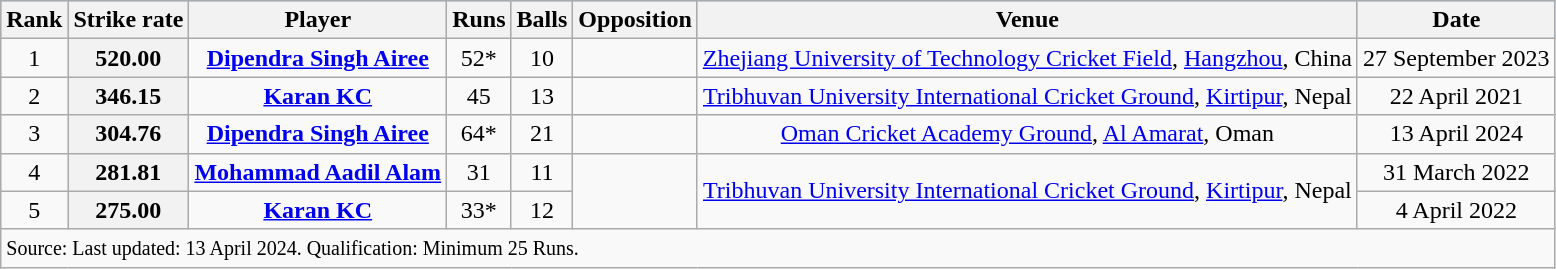<table class="wikitable" style="text-align: center;">
<tr style="background:#87cefa;">
<th>Rank</th>
<th>Strike rate</th>
<th>Player</th>
<th>Runs</th>
<th>Balls</th>
<th>Opposition</th>
<th>Venue</th>
<th>Date</th>
</tr>
<tr>
<td>1</td>
<th>520.00</th>
<td><strong><a href='#'>Dipendra Singh Airee</a></strong></td>
<td>52*</td>
<td>10</td>
<td></td>
<td><a href='#'>Zhejiang University of Technology Cricket Field</a>, <a href='#'>Hangzhou</a>, China</td>
<td>27 September 2023</td>
</tr>
<tr>
<td>2</td>
<th>346.15</th>
<td><strong><a href='#'>Karan KC</a></strong></td>
<td>45</td>
<td>13</td>
<td></td>
<td><a href='#'>Tribhuvan University International Cricket Ground</a>, <a href='#'>Kirtipur</a>, Nepal</td>
<td>22 April 2021</td>
</tr>
<tr>
<td>3</td>
<th>304.76</th>
<td><strong><a href='#'>Dipendra Singh Airee</a></strong></td>
<td>64*</td>
<td>21</td>
<td></td>
<td><a href='#'>Oman Cricket Academy Ground</a>, <a href='#'>Al Amarat</a>, Oman</td>
<td>13 April 2024</td>
</tr>
<tr>
<td>4</td>
<th>281.81</th>
<td><strong><a href='#'>Mohammad Aadil Alam</a></strong></td>
<td>31</td>
<td>11</td>
<td rowspan=2></td>
<td rowspan=2><a href='#'>Tribhuvan University International Cricket Ground</a>, <a href='#'>Kirtipur</a>, Nepal</td>
<td>31 March 2022</td>
</tr>
<tr>
<td>5</td>
<th>275.00</th>
<td><strong><a href='#'>Karan KC</a></strong></td>
<td>33*</td>
<td>12</td>
<td>4 April 2022</td>
</tr>
<tr>
<td colspan="8" style="text-align:left;"><small>Source:  Last updated: 13 April 2024. Qualification: Minimum 25 Runs.</small></td>
</tr>
</table>
